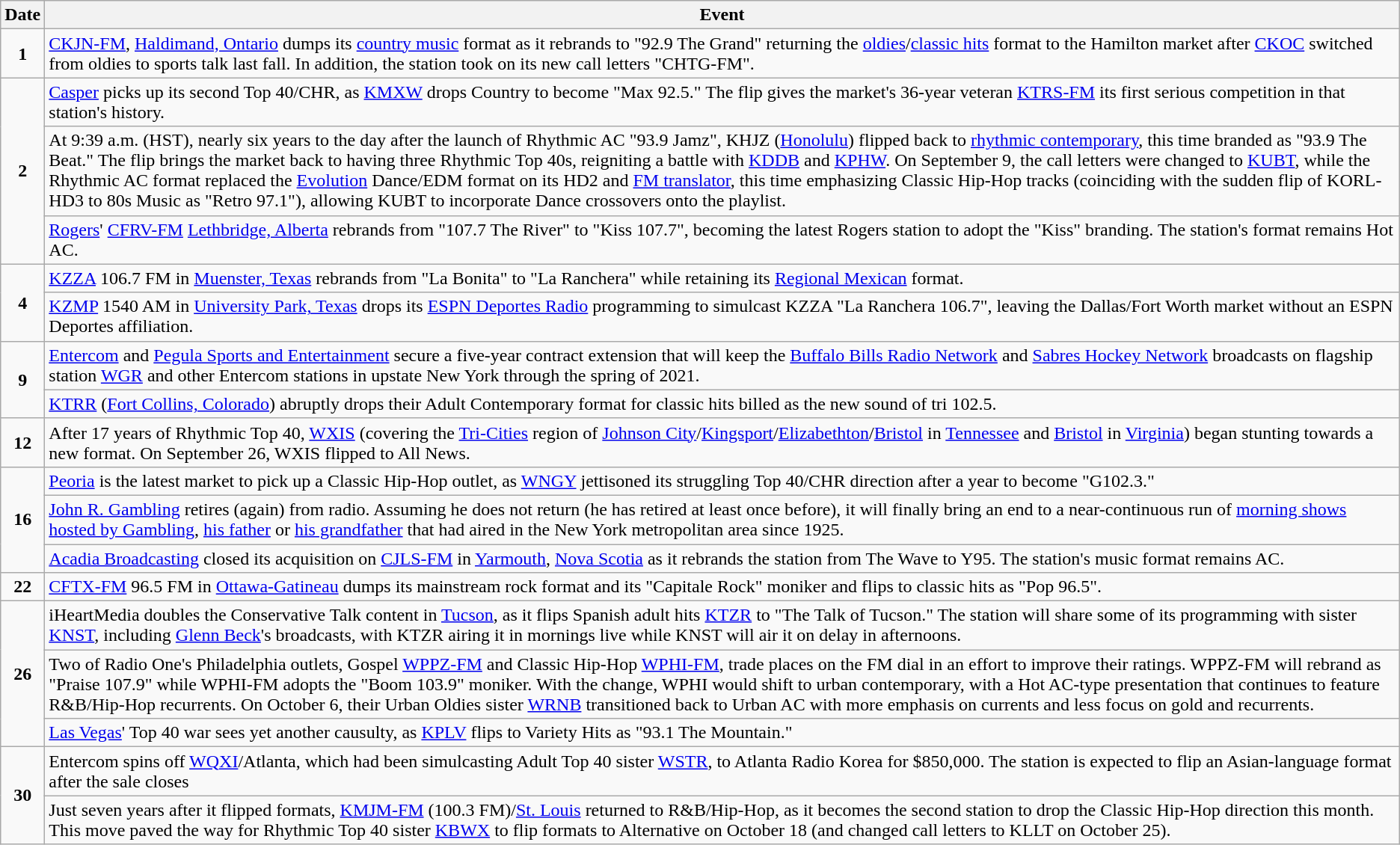<table class="wikitable">
<tr>
<th>Date</th>
<th>Event</th>
</tr>
<tr>
<td style="text-align:center;"><strong>1</strong></td>
<td><a href='#'>CKJN-FM</a>, <a href='#'>Haldimand, Ontario</a> dumps its <a href='#'>country music</a> format as it rebrands to "92.9 The Grand" returning the <a href='#'>oldies</a>/<a href='#'>classic hits</a> format to the Hamilton market after <a href='#'>CKOC</a> switched from oldies to sports talk last fall. In addition, the station took on its new call letters "CHTG-FM".</td>
</tr>
<tr>
<td style="text-align:center;" rowspan=3><strong>2</strong></td>
<td><a href='#'>Casper</a> picks up its second Top 40/CHR, as <a href='#'>KMXW</a> drops Country to become "Max 92.5." The flip gives the market's 36-year veteran <a href='#'>KTRS-FM</a> its first serious competition in that station's history.</td>
</tr>
<tr>
<td>At 9:39 a.m. (HST), nearly six years to the day after the launch of Rhythmic AC "93.9 Jamz", KHJZ (<a href='#'>Honolulu</a>) flipped back to <a href='#'>rhythmic contemporary</a>, this time branded as "93.9 The Beat." The flip brings the market back to having three Rhythmic Top 40s, reigniting a battle with <a href='#'>KDDB</a> and <a href='#'>KPHW</a>. On September 9, the call letters were changed to <a href='#'>KUBT</a>, while the Rhythmic AC format replaced the <a href='#'>Evolution</a> Dance/EDM format on its HD2 and <a href='#'>FM translator</a>, this time emphasizing Classic Hip-Hop tracks (coinciding with the sudden flip of KORL-HD3 to 80s Music as "Retro 97.1"), allowing KUBT to incorporate Dance crossovers onto the playlist.</td>
</tr>
<tr>
<td><a href='#'>Rogers</a>' <a href='#'>CFRV-FM</a> <a href='#'>Lethbridge, Alberta</a> rebrands from "107.7 The River" to "Kiss 107.7", becoming the latest Rogers station to adopt the "Kiss" branding. The station's format remains Hot AC.</td>
</tr>
<tr>
<td style="text-align:center;" rowspan=2><strong>4</strong></td>
<td><a href='#'>KZZA</a> 106.7 FM in <a href='#'>Muenster, Texas</a> rebrands from "La Bonita" to "La Ranchera" while retaining its <a href='#'>Regional Mexican</a> format.</td>
</tr>
<tr>
<td><a href='#'>KZMP</a> 1540 AM in <a href='#'>University Park, Texas</a> drops its <a href='#'>ESPN Deportes Radio</a> programming to simulcast KZZA "La Ranchera 106.7", leaving the Dallas/Fort Worth market without an ESPN Deportes affiliation.</td>
</tr>
<tr>
<td style="text-align:center;" rowspan=2><strong>9</strong></td>
<td><a href='#'>Entercom</a> and <a href='#'>Pegula Sports and Entertainment</a> secure a five-year contract extension that will keep the <a href='#'>Buffalo Bills Radio Network</a> and <a href='#'>Sabres Hockey Network</a> broadcasts on flagship station <a href='#'>WGR</a> and other Entercom stations in upstate New York through the spring of 2021.</td>
</tr>
<tr>
<td><a href='#'>KTRR</a> (<a href='#'>Fort Collins, Colorado</a>) abruptly drops their Adult Contemporary format for classic hits billed as the new sound of tri 102.5.</td>
</tr>
<tr>
<td style="text-align:center;"><strong>12</strong></td>
<td>After 17 years of Rhythmic Top 40, <a href='#'>WXIS</a> (covering the <a href='#'>Tri-Cities</a> region of <a href='#'>Johnson City</a>/<a href='#'>Kingsport</a>/<a href='#'>Elizabethton</a>/<a href='#'>Bristol</a> in <a href='#'>Tennessee</a> and <a href='#'>Bristol</a> in <a href='#'>Virginia</a>) began stunting towards a new format. On September 26, WXIS flipped to All News.</td>
</tr>
<tr>
<td style="text-align:center;" rowspan=3><strong>16</strong></td>
<td><a href='#'>Peoria</a> is the latest market to pick up a Classic Hip-Hop outlet, as <a href='#'>WNGY</a> jettisoned its struggling Top 40/CHR direction after a year to become "G102.3."</td>
</tr>
<tr>
<td><a href='#'>John R. Gambling</a> retires (again) from radio. Assuming he does not return (he has retired at least once before), it will finally bring an end to a near-continuous run of <a href='#'>morning shows hosted by Gambling</a>, <a href='#'>his father</a> or <a href='#'>his grandfather</a> that had aired in the New York metropolitan area since 1925.</td>
</tr>
<tr>
<td><a href='#'>Acadia Broadcasting</a> closed its acquisition on <a href='#'>CJLS-FM</a> in <a href='#'>Yarmouth</a>, <a href='#'>Nova Scotia</a> as it rebrands the station from The Wave to Y95. The station's music format remains AC.</td>
</tr>
<tr>
<td style="text-align:center;"><strong>22</strong></td>
<td><a href='#'>CFTX-FM</a> 96.5 FM in <a href='#'>Ottawa-Gatineau</a> dumps its mainstream rock format and its "Capitale Rock" moniker and flips to classic hits as "Pop 96.5".</td>
</tr>
<tr>
<td style="text-align:center;" rowspan=3><strong>26</strong></td>
<td>iHeartMedia doubles the Conservative Talk content in <a href='#'>Tucson</a>, as it flips Spanish adult hits <a href='#'>KTZR</a> to "The Talk of Tucson." The station will share some of its programming with sister <a href='#'>KNST</a>, including <a href='#'>Glenn Beck</a>'s broadcasts, with KTZR airing it in mornings live while KNST will air it on delay in afternoons.</td>
</tr>
<tr>
<td>Two of Radio One's Philadelphia outlets, Gospel <a href='#'>WPPZ-FM</a> and Classic Hip-Hop <a href='#'>WPHI-FM</a>, trade places on the FM dial in an effort to improve their ratings. WPPZ-FM will rebrand as "Praise 107.9" while WPHI-FM adopts the "Boom 103.9" moniker. With the change, WPHI would shift to urban contemporary, with a Hot AC-type presentation that continues to feature R&B/Hip-Hop recurrents. On October 6, their Urban Oldies sister <a href='#'>WRNB</a> transitioned back to Urban AC with more emphasis on currents and less focus on gold and recurrents.</td>
</tr>
<tr>
<td><a href='#'>Las Vegas</a>' Top 40 war sees yet another causulty, as <a href='#'>KPLV</a> flips to Variety Hits as "93.1 The Mountain."</td>
</tr>
<tr>
<td style="text-align:center;" rowspan=2><strong>30</strong></td>
<td>Entercom spins off <a href='#'>WQXI</a>/Atlanta, which had been simulcasting Adult Top 40 sister <a href='#'>WSTR</a>, to Atlanta Radio Korea for $850,000. The station is expected to flip an Asian-language format after the sale closes</td>
</tr>
<tr>
<td>Just seven years after it flipped formats, <a href='#'>KMJM-FM</a> (100.3 FM)/<a href='#'>St. Louis</a> returned to R&B/Hip-Hop, as it becomes the second station to drop the Classic Hip-Hop direction this month. This move paved the way for Rhythmic Top 40 sister <a href='#'>KBWX</a> to flip formats to Alternative on October 18 (and changed call letters to KLLT on October 25).</td>
</tr>
</table>
